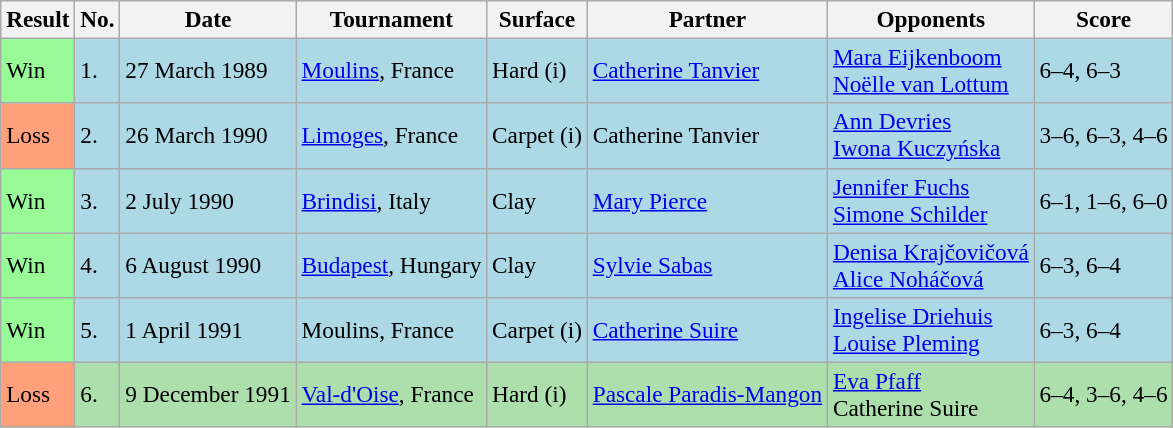<table class="wikitable" style="font-size:97%">
<tr>
<th>Result</th>
<th>No.</th>
<th>Date</th>
<th>Tournament</th>
<th>Surface</th>
<th>Partner</th>
<th>Opponents</th>
<th>Score</th>
</tr>
<tr style="background:lightblue;">
<td style="background:#98fb98;">Win</td>
<td>1.</td>
<td>27 March 1989</td>
<td><a href='#'>Moulins</a>, France</td>
<td>Hard (i)</td>
<td> <a href='#'>Catherine Tanvier</a></td>
<td> <a href='#'>Mara Eijkenboom</a> <br>  <a href='#'>Noëlle van Lottum</a></td>
<td>6–4, 6–3</td>
</tr>
<tr bgcolor=lightblue>
<td style="background:#ffa07a;">Loss</td>
<td>2.</td>
<td>26 March 1990</td>
<td><a href='#'>Limoges</a>, France</td>
<td>Carpet (i)</td>
<td> Catherine Tanvier</td>
<td> <a href='#'>Ann Devries</a> <br>  <a href='#'>Iwona Kuczyńska</a></td>
<td>3–6, 6–3, 4–6</td>
</tr>
<tr style="background:lightblue;">
<td style="background:#98fb98;">Win</td>
<td>3.</td>
<td>2 July 1990</td>
<td><a href='#'>Brindisi</a>, Italy</td>
<td>Clay</td>
<td> <a href='#'>Mary Pierce</a></td>
<td> <a href='#'>Jennifer Fuchs</a> <br>  <a href='#'>Simone Schilder</a></td>
<td>6–1, 1–6, 6–0</td>
</tr>
<tr style="background:lightblue;">
<td style="background:#98fb98;">Win</td>
<td>4.</td>
<td>6 August 1990</td>
<td><a href='#'>Budapest</a>, Hungary</td>
<td>Clay</td>
<td> <a href='#'>Sylvie Sabas</a></td>
<td> <a href='#'>Denisa Krajčovičová</a> <br>  <a href='#'>Alice Noháčová</a></td>
<td>6–3, 6–4</td>
</tr>
<tr style="background:lightblue;">
<td style="background:#98fb98;">Win</td>
<td>5.</td>
<td>1 April 1991</td>
<td>Moulins, France</td>
<td>Carpet (i)</td>
<td> <a href='#'>Catherine Suire</a></td>
<td> <a href='#'>Ingelise Driehuis</a> <br>  <a href='#'>Louise Pleming</a></td>
<td>6–3, 6–4</td>
</tr>
<tr style="background:#addfad;">
<td style="background:#ffa07a;">Loss</td>
<td>6.</td>
<td>9 December 1991</td>
<td><a href='#'>Val-d'Oise</a>, France</td>
<td>Hard (i)</td>
<td> <a href='#'>Pascale Paradis-Mangon</a></td>
<td> <a href='#'>Eva Pfaff</a> <br>  Catherine Suire</td>
<td>6–4, 3–6, 4–6</td>
</tr>
</table>
